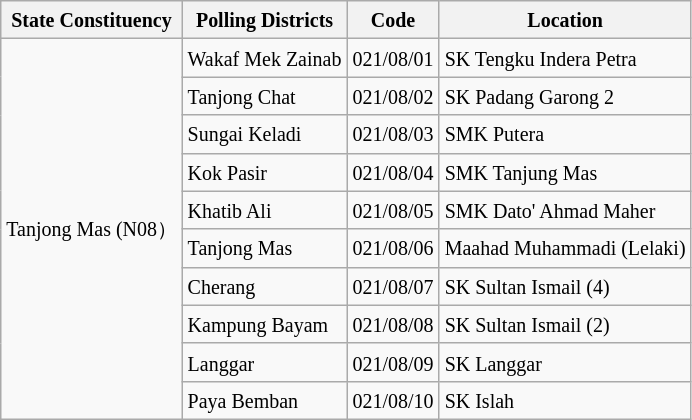<table class="wikitable sortable mw-collapsible">
<tr>
<th><small>State Constituency</small></th>
<th><small>Polling Districts</small></th>
<th><small>Code</small></th>
<th><small>Location</small></th>
</tr>
<tr>
<td rowspan="10"><small>Tanjong Mas (N08）</small></td>
<td><small>Wakaf Mek Zainab</small></td>
<td><small>021/08/01</small></td>
<td><small>SK Tengku Indera Petra</small></td>
</tr>
<tr>
<td><small>Tanjong Chat</small></td>
<td><small>021/08/02</small></td>
<td><small>SK Padang Garong 2</small></td>
</tr>
<tr>
<td><small>Sungai Keladi</small></td>
<td><small>021/08/03</small></td>
<td><small>SMK Putera</small></td>
</tr>
<tr>
<td><small>Kok Pasir</small></td>
<td><small>021/08/04</small></td>
<td><small>SMK Tanjung Mas</small></td>
</tr>
<tr>
<td><small>Khatib Ali</small></td>
<td><small>021/08/05</small></td>
<td><small>SMK Dato' Ahmad Maher</small></td>
</tr>
<tr>
<td><small>Tanjong Mas</small></td>
<td><small>021/08/06</small></td>
<td><small>Maahad Muhammadi (Lelaki)</small></td>
</tr>
<tr>
<td><small>Cherang</small></td>
<td><small>021/08/07</small></td>
<td><small>SK Sultan Ismail (4)</small></td>
</tr>
<tr>
<td><small>Kampung Bayam</small></td>
<td><small>021/08/08</small></td>
<td><small>SK Sultan Ismail (2)</small></td>
</tr>
<tr>
<td><small>Langgar</small></td>
<td><small>021/08/09</small></td>
<td><small>SK Langgar</small></td>
</tr>
<tr>
<td><small>Paya Bemban</small></td>
<td><small>021/08/10</small></td>
<td><small>SK Islah</small></td>
</tr>
</table>
